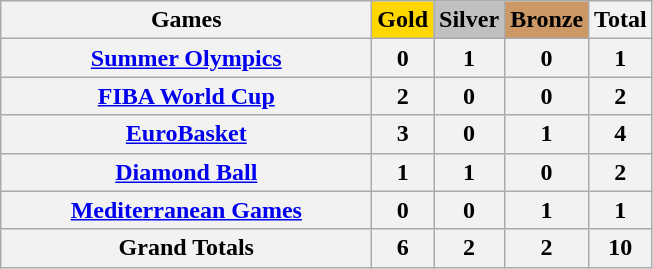<table class="wikitable sortable plainrowheaders" border="1" style="text-align:center;">
<tr>
<th scope="col" style="width:15em;">Games</th>
<th scope="col" style="background-color:gold; font-weight:bold;">Gold</th>
<th scope="col" style="background-color:silver; font-weight:bold;">Silver</th>
<th scope="col" style="background-color:#cc9966; font-weight:bold;">Bronze</th>
<th scope="col">Total</th>
</tr>
<tr>
<th align="center"><a href='#'>Summer Olympics</a></th>
<th>0</th>
<th>1</th>
<th>0</th>
<th><strong>1</strong></th>
</tr>
<tr>
<th align="center"><a href='#'>FIBA World Cup</a></th>
<th>2</th>
<th>0</th>
<th>0</th>
<th><strong>2</strong></th>
</tr>
<tr>
<th align="center"><a href='#'>EuroBasket</a></th>
<th>3</th>
<th>0</th>
<th>1</th>
<th><strong>4</strong></th>
</tr>
<tr>
<th align="center"><a href='#'>Diamond Ball</a></th>
<th>1</th>
<th>1</th>
<th>0</th>
<th><strong>2</strong></th>
</tr>
<tr>
<th align="center"><a href='#'>Mediterranean Games</a></th>
<th>0</th>
<th>0</th>
<th>1</th>
<th><strong>1</strong></th>
</tr>
<tr>
<th align="center">Grand Totals</th>
<th>6</th>
<th>2</th>
<th>2</th>
<th><strong>10</strong></th>
</tr>
</table>
